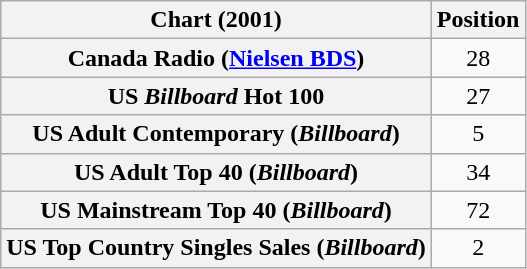<table class="wikitable sortable plainrowheaders" style="text-align:center">
<tr>
<th scope="col">Chart (2001)</th>
<th scope="col">Position</th>
</tr>
<tr>
<th scope="row">Canada Radio (<a href='#'>Nielsen BDS</a>)</th>
<td>28</td>
</tr>
<tr>
<th scope="row">US <em>Billboard</em> Hot 100</th>
<td>27</td>
</tr>
<tr>
<th scope="row">US Adult Contemporary (<em>Billboard</em>)</th>
<td>5</td>
</tr>
<tr>
<th scope="row">US Adult Top 40 (<em>Billboard</em>)</th>
<td>34</td>
</tr>
<tr>
<th scope="row">US Mainstream Top 40 (<em>Billboard</em>)</th>
<td>72</td>
</tr>
<tr>
<th scope="row">US Top Country Singles Sales (<em>Billboard</em>)</th>
<td>2</td>
</tr>
</table>
